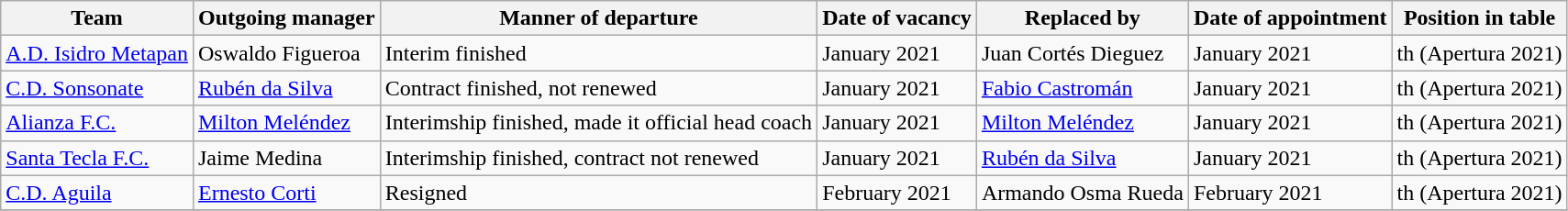<table class="wikitable">
<tr>
<th>Team</th>
<th>Outgoing manager</th>
<th>Manner of departure</th>
<th>Date of vacancy</th>
<th>Replaced by</th>
<th>Date of appointment</th>
<th>Position in table</th>
</tr>
<tr>
<td><a href='#'>A.D. Isidro Metapan</a></td>
<td> Oswaldo Figueroa</td>
<td>Interim finished</td>
<td>January 2021</td>
<td> Juan Cortés Dieguez</td>
<td>January 2021</td>
<td>th (Apertura 2021)</td>
</tr>
<tr>
<td><a href='#'>C.D. Sonsonate</a></td>
<td> <a href='#'>Rubén da Silva</a></td>
<td>Contract finished, not renewed</td>
<td>January 2021</td>
<td> <a href='#'>Fabio Castromán</a></td>
<td>January 2021</td>
<td>th (Apertura 2021)</td>
</tr>
<tr>
<td><a href='#'>Alianza F.C.</a></td>
<td> <a href='#'>Milton Meléndez</a></td>
<td>Interimship finished, made it official head coach</td>
<td>January 2021</td>
<td> <a href='#'>Milton Meléndez</a></td>
<td>January 2021</td>
<td>th (Apertura 2021)</td>
</tr>
<tr>
<td><a href='#'>Santa Tecla F.C.</a></td>
<td> Jaime Medina</td>
<td>Interimship finished, contract not renewed</td>
<td>January 2021</td>
<td> <a href='#'>Rubén da Silva</a></td>
<td>January 2021</td>
<td>th (Apertura 2021)</td>
</tr>
<tr>
<td><a href='#'>C.D. Aguila</a></td>
<td> <a href='#'>Ernesto Corti</a></td>
<td>Resigned</td>
<td>February 2021</td>
<td> Armando Osma Rueda</td>
<td>February 2021</td>
<td>th (Apertura 2021)</td>
</tr>
<tr>
</tr>
</table>
